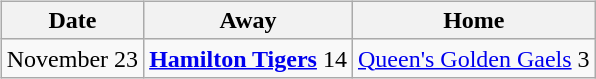<table cellspacing="10">
<tr>
<td valign="top"><br><table class="wikitable">
<tr>
<th>Date</th>
<th>Away</th>
<th>Home</th>
</tr>
<tr>
<td>November 23</td>
<td><strong><a href='#'>Hamilton Tigers</a></strong> 14</td>
<td><a href='#'>Queen's Golden Gaels</a> 3</td>
</tr>
</table>
</td>
</tr>
</table>
